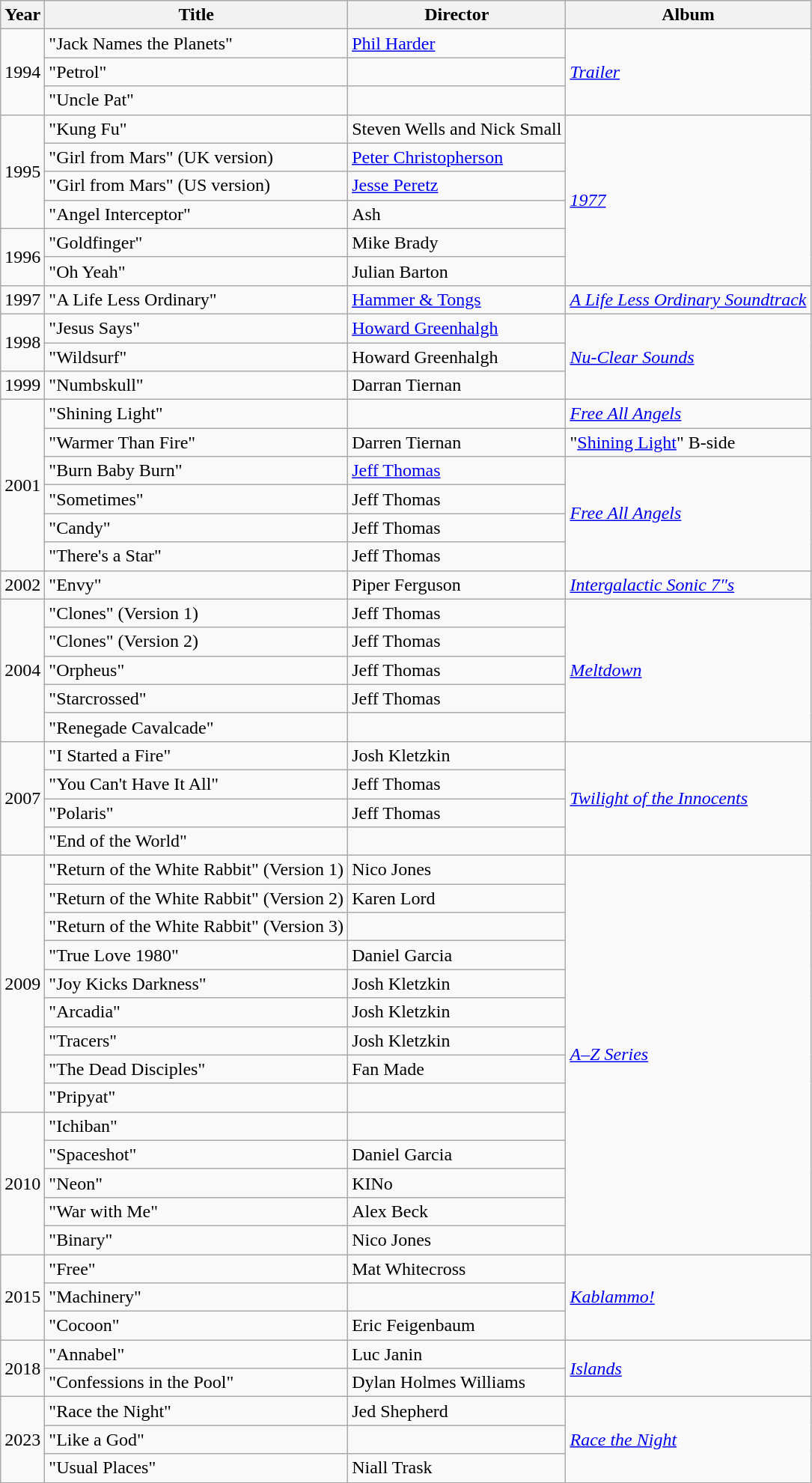<table class="wikitable">
<tr>
<th>Year</th>
<th>Title</th>
<th>Director</th>
<th>Album</th>
</tr>
<tr>
<td rowspan="3">1994</td>
<td>"Jack Names the Planets"</td>
<td><a href='#'>Phil Harder</a></td>
<td rowspan="3"><em><a href='#'>Trailer</a></em></td>
</tr>
<tr>
<td>"Petrol"</td>
<td></td>
</tr>
<tr>
<td>"Uncle Pat"</td>
<td></td>
</tr>
<tr>
<td rowspan="4">1995</td>
<td>"Kung Fu"</td>
<td>Steven Wells and Nick Small</td>
<td rowspan="6"><em><a href='#'>1977</a></em></td>
</tr>
<tr>
<td>"Girl from Mars" (UK version)</td>
<td><a href='#'>Peter Christopherson</a></td>
</tr>
<tr>
<td>"Girl from Mars" (US version)</td>
<td><a href='#'>Jesse Peretz</a></td>
</tr>
<tr>
<td>"Angel Interceptor"</td>
<td>Ash</td>
</tr>
<tr>
<td rowspan="2">1996</td>
<td>"Goldfinger"</td>
<td>Mike Brady</td>
</tr>
<tr>
<td>"Oh Yeah"</td>
<td>Julian Barton</td>
</tr>
<tr>
<td>1997</td>
<td>"A Life Less Ordinary"</td>
<td><a href='#'>Hammer & Tongs</a></td>
<td><em><a href='#'>A Life Less Ordinary Soundtrack</a></em></td>
</tr>
<tr>
<td rowspan="2">1998</td>
<td>"Jesus Says"</td>
<td><a href='#'>Howard Greenhalgh</a></td>
<td rowspan="3"><em><a href='#'>Nu-Clear Sounds</a></em></td>
</tr>
<tr>
<td>"Wildsurf"</td>
<td>Howard Greenhalgh</td>
</tr>
<tr>
<td>1999</td>
<td>"Numbskull"</td>
<td>Darran Tiernan</td>
</tr>
<tr>
<td rowspan="6">2001</td>
<td>"Shining Light"</td>
<td></td>
<td><em><a href='#'>Free All Angels</a></em></td>
</tr>
<tr>
<td>"Warmer Than Fire"</td>
<td>Darren Tiernan</td>
<td>"<a href='#'>Shining Light</a>" B-side</td>
</tr>
<tr>
<td>"Burn Baby Burn"</td>
<td><a href='#'>Jeff Thomas</a></td>
<td rowspan="4"><em><a href='#'>Free All Angels</a></em></td>
</tr>
<tr>
<td>"Sometimes"</td>
<td>Jeff Thomas</td>
</tr>
<tr>
<td>"Candy"</td>
<td>Jeff Thomas</td>
</tr>
<tr>
<td>"There's a Star"</td>
<td>Jeff Thomas</td>
</tr>
<tr>
<td>2002</td>
<td>"Envy"</td>
<td>Piper Ferguson</td>
<td><em><a href='#'>Intergalactic Sonic 7″s</a></em></td>
</tr>
<tr>
<td rowspan="5">2004</td>
<td>"Clones" (Version 1)</td>
<td>Jeff Thomas</td>
<td rowspan="5"><em><a href='#'>Meltdown</a></em></td>
</tr>
<tr>
<td>"Clones" (Version 2)</td>
<td>Jeff Thomas</td>
</tr>
<tr>
<td>"Orpheus"</td>
<td>Jeff Thomas</td>
</tr>
<tr>
<td>"Starcrossed"</td>
<td>Jeff Thomas</td>
</tr>
<tr>
<td>"Renegade Cavalcade"</td>
<td></td>
</tr>
<tr>
<td rowspan="4">2007</td>
<td>"I Started a Fire"</td>
<td>Josh Kletzkin</td>
<td rowspan="4"><em><a href='#'>Twilight of the Innocents</a></em></td>
</tr>
<tr>
<td>"You Can't Have It All"</td>
<td>Jeff Thomas</td>
</tr>
<tr>
<td>"Polaris"</td>
<td>Jeff Thomas</td>
</tr>
<tr>
<td>"End of the World"</td>
<td></td>
</tr>
<tr>
<td rowspan="9">2009</td>
<td>"Return of the White Rabbit" (Version 1)</td>
<td>Nico Jones</td>
<td rowspan="14"><em><a href='#'>A–Z Series</a></em></td>
</tr>
<tr>
<td>"Return of the White Rabbit" (Version 2)</td>
<td>Karen Lord</td>
</tr>
<tr>
<td>"Return of the White Rabbit" (Version 3)</td>
<td></td>
</tr>
<tr>
<td>"True Love 1980"</td>
<td>Daniel Garcia</td>
</tr>
<tr>
<td>"Joy Kicks Darkness"</td>
<td>Josh Kletzkin</td>
</tr>
<tr>
<td>"Arcadia"</td>
<td>Josh Kletzkin</td>
</tr>
<tr>
<td>"Tracers"</td>
<td>Josh Kletzkin</td>
</tr>
<tr>
<td>"The Dead Disciples"</td>
<td>Fan Made</td>
</tr>
<tr>
<td>"Pripyat"</td>
<td></td>
</tr>
<tr>
<td rowspan="5">2010</td>
<td>"Ichiban"</td>
<td></td>
</tr>
<tr>
<td>"Spaceshot"</td>
<td>Daniel Garcia</td>
</tr>
<tr>
<td>"Neon"</td>
<td>KINo</td>
</tr>
<tr>
<td>"War with Me"</td>
<td>Alex Beck</td>
</tr>
<tr>
<td>"Binary"</td>
<td>Nico Jones</td>
</tr>
<tr>
<td rowspan="3">2015</td>
<td>"Free"</td>
<td>Mat Whitecross</td>
<td rowspan="3"><em><a href='#'>Kablammo!</a></em></td>
</tr>
<tr>
<td>"Machinery"</td>
<td></td>
</tr>
<tr>
<td>"Cocoon"</td>
<td>Eric Feigenbaum</td>
</tr>
<tr>
<td rowspan="2">2018</td>
<td>"Annabel"</td>
<td>Luc Janin</td>
<td rowspan="2"><em><a href='#'>Islands</a></em></td>
</tr>
<tr>
<td>"Confessions in the Pool"</td>
<td>Dylan Holmes Williams</td>
</tr>
<tr>
<td rowspan="3">2023</td>
<td>"Race the Night"</td>
<td>Jed Shepherd</td>
<td rowspan="3"><em><a href='#'>Race the Night</a></em></td>
</tr>
<tr>
<td>"Like a God"</td>
<td></td>
</tr>
<tr>
<td>"Usual Places"</td>
<td>Niall Trask</td>
</tr>
</table>
